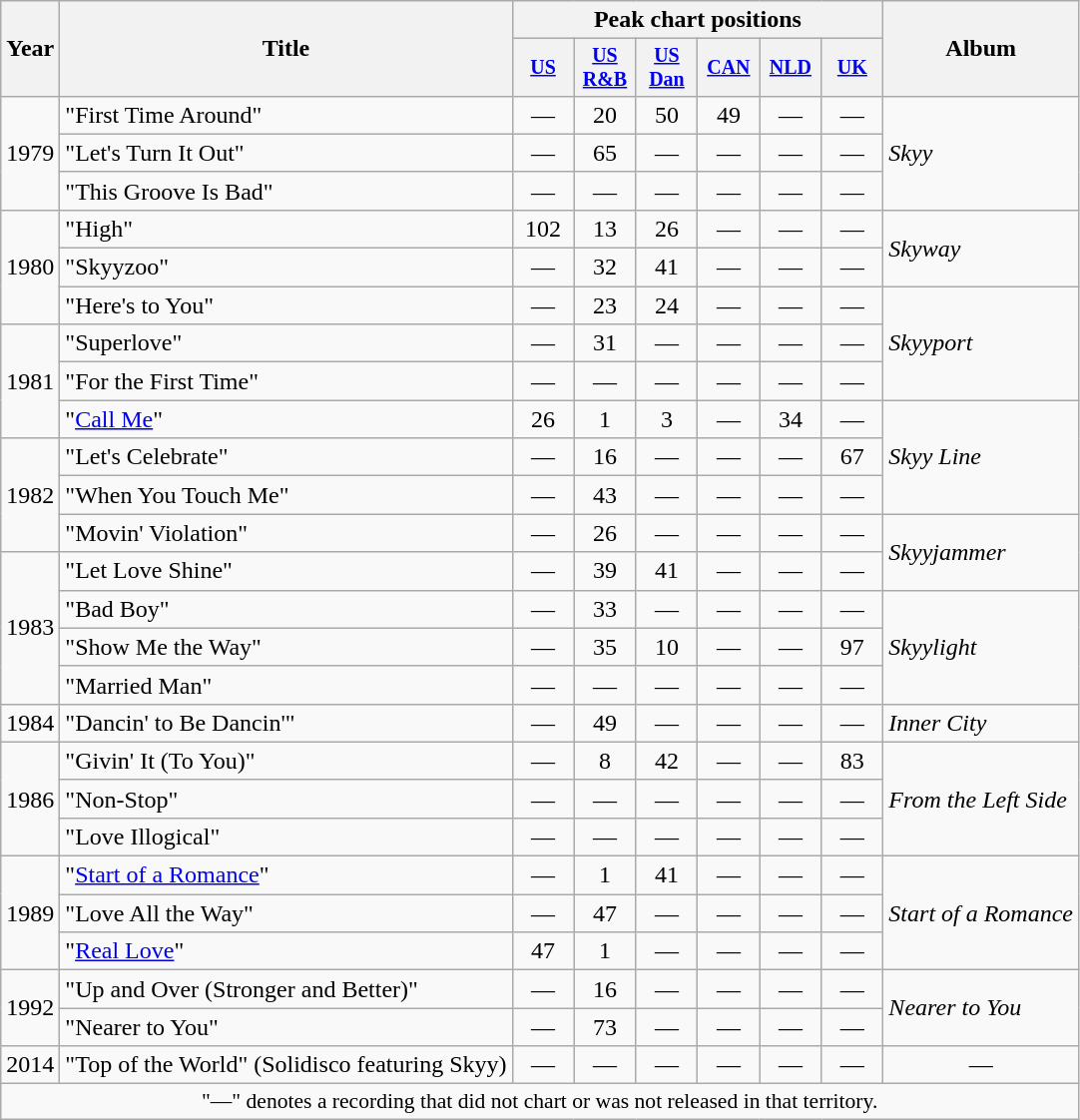<table class="wikitable" style="text-align:center;">
<tr>
<th rowspan="2">Year</th>
<th rowspan="2">Title</th>
<th colspan="6">Peak chart positions</th>
<th rowspan="2">Album</th>
</tr>
<tr style="font-size:smaller;">
<th style="width:35px;"><a href='#'>US</a><br></th>
<th style="width:35px;"><a href='#'>US<br>R&B</a><br></th>
<th style="width:35px;"><a href='#'>US<br>Dan</a><br></th>
<th style="width:35px;"><a href='#'>CAN</a><br></th>
<th style="width:35px;"><a href='#'>NLD</a><br></th>
<th style="width:35px;"><a href='#'>UK</a><br></th>
</tr>
<tr>
<td rowspan="3">1979</td>
<td style="text-align:left;">"First Time Around"</td>
<td>—</td>
<td>20</td>
<td>50</td>
<td>49</td>
<td>—</td>
<td>—</td>
<td style="text-align:left;" rowspan="3"><em>Skyy</em></td>
</tr>
<tr>
<td style="text-align:left;">"Let's Turn It Out"</td>
<td>—</td>
<td>65</td>
<td>—</td>
<td>—</td>
<td>—</td>
<td>—</td>
</tr>
<tr>
<td style="text-align:left;">"This Groove Is Bad"</td>
<td>—</td>
<td>—</td>
<td>—</td>
<td>—</td>
<td>—</td>
<td>—</td>
</tr>
<tr>
<td rowspan="3">1980</td>
<td style="text-align:left;">"High"</td>
<td>102</td>
<td>13</td>
<td>26</td>
<td>—</td>
<td>—</td>
<td>—</td>
<td style="text-align:left;" rowspan="2"><em>Skyway</em></td>
</tr>
<tr>
<td style="text-align:left;">"Skyyzoo"</td>
<td>—</td>
<td>32</td>
<td>41</td>
<td>—</td>
<td>—</td>
<td>—</td>
</tr>
<tr>
<td style="text-align:left;">"Here's to You"</td>
<td>—</td>
<td>23</td>
<td>24</td>
<td>—</td>
<td>—</td>
<td>—</td>
<td style="text-align:left;" rowspan="3"><em>Skyyport</em></td>
</tr>
<tr>
<td rowspan="3">1981</td>
<td style="text-align:left;">"Superlove"</td>
<td>—</td>
<td>31</td>
<td>—</td>
<td>—</td>
<td>—</td>
<td>—</td>
</tr>
<tr>
<td style="text-align:left;">"For the First Time"</td>
<td>—</td>
<td>—</td>
<td>—</td>
<td>—</td>
<td>—</td>
<td>—</td>
</tr>
<tr>
<td style="text-align:left;">"<a href='#'>Call Me</a>"</td>
<td>26</td>
<td>1</td>
<td>3</td>
<td>—</td>
<td>34</td>
<td>—</td>
<td style="text-align:left;" rowspan="3"><em>Skyy Line</em></td>
</tr>
<tr>
<td rowspan="3">1982</td>
<td style="text-align:left;">"Let's Celebrate"</td>
<td>—</td>
<td>16</td>
<td>—</td>
<td>—</td>
<td>—</td>
<td>67</td>
</tr>
<tr>
<td style="text-align:left;">"When You Touch Me"</td>
<td>—</td>
<td>43</td>
<td>—</td>
<td>—</td>
<td>—</td>
<td>—</td>
</tr>
<tr>
<td style="text-align:left;">"Movin' Violation"</td>
<td>—</td>
<td>26</td>
<td>—</td>
<td>—</td>
<td>—</td>
<td>—</td>
<td style="text-align:left;" rowspan="2"><em>Skyyjammer</em></td>
</tr>
<tr>
<td rowspan="4">1983</td>
<td style="text-align:left;">"Let Love Shine"</td>
<td>—</td>
<td>39</td>
<td>41</td>
<td>—</td>
<td>—</td>
<td>—</td>
</tr>
<tr>
<td style="text-align:left;">"Bad Boy"</td>
<td>—</td>
<td>33</td>
<td>—</td>
<td>—</td>
<td>—</td>
<td>—</td>
<td style="text-align:left;" rowspan="3"><em>Skyylight</em></td>
</tr>
<tr>
<td style="text-align:left;">"Show Me the Way"</td>
<td>—</td>
<td>35</td>
<td>10</td>
<td>—</td>
<td>—</td>
<td>97</td>
</tr>
<tr>
<td style="text-align:left;">"Married Man"</td>
<td>—</td>
<td>—</td>
<td>—</td>
<td>—</td>
<td>—</td>
<td>—</td>
</tr>
<tr>
<td>1984</td>
<td style="text-align:left;">"Dancin' to Be Dancin'"</td>
<td>—</td>
<td>49</td>
<td>—</td>
<td>—</td>
<td>—</td>
<td>—</td>
<td style="text-align:left;"><em>Inner City</em></td>
</tr>
<tr>
<td rowspan="3">1986</td>
<td style="text-align:left;">"Givin' It (To You)"</td>
<td>—</td>
<td>8</td>
<td>42</td>
<td>—</td>
<td>—</td>
<td>83</td>
<td style="text-align:left;" rowspan="3"><em>From the Left Side</em></td>
</tr>
<tr>
<td style="text-align:left;">"Non-Stop"</td>
<td>—</td>
<td>—</td>
<td>—</td>
<td>—</td>
<td>—</td>
<td>—</td>
</tr>
<tr>
<td style="text-align:left;">"Love Illogical"</td>
<td>—</td>
<td>—</td>
<td>—</td>
<td>—</td>
<td>—</td>
<td>—</td>
</tr>
<tr>
<td rowspan="3">1989</td>
<td style="text-align:left;">"<a href='#'>Start of a Romance</a>"</td>
<td>—</td>
<td>1</td>
<td>41</td>
<td>—</td>
<td>—</td>
<td>—</td>
<td style="text-align:left;" rowspan="3"><em>Start of a Romance</em></td>
</tr>
<tr>
<td style="text-align:left;">"Love All the Way"</td>
<td>—</td>
<td>47</td>
<td>—</td>
<td>—</td>
<td>—</td>
<td>—</td>
</tr>
<tr>
<td style="text-align:left;">"<a href='#'>Real Love</a>"</td>
<td>47</td>
<td>1</td>
<td>—</td>
<td>—</td>
<td>—</td>
<td>—</td>
</tr>
<tr>
<td rowspan="2">1992</td>
<td style="text-align:left;">"Up and Over (Stronger and Better)"</td>
<td>—</td>
<td>16</td>
<td>—</td>
<td>—</td>
<td>—</td>
<td>—</td>
<td style="text-align:left;" rowspan="2"><em>Nearer to You</em></td>
</tr>
<tr>
<td style="text-align:left;">"Nearer to You"</td>
<td>—</td>
<td>73</td>
<td>—</td>
<td>—</td>
<td>—</td>
<td>—</td>
</tr>
<tr>
<td>2014</td>
<td style="text-align:left;">"Top of the World" (Solidisco featuring Skyy)</td>
<td>—</td>
<td>—</td>
<td>—</td>
<td>—</td>
<td>—</td>
<td>—</td>
<td>—</td>
</tr>
<tr>
<td colspan="15" style="font-size:90%">"—" denotes a recording that did not chart or was not released in that territory.</td>
</tr>
</table>
